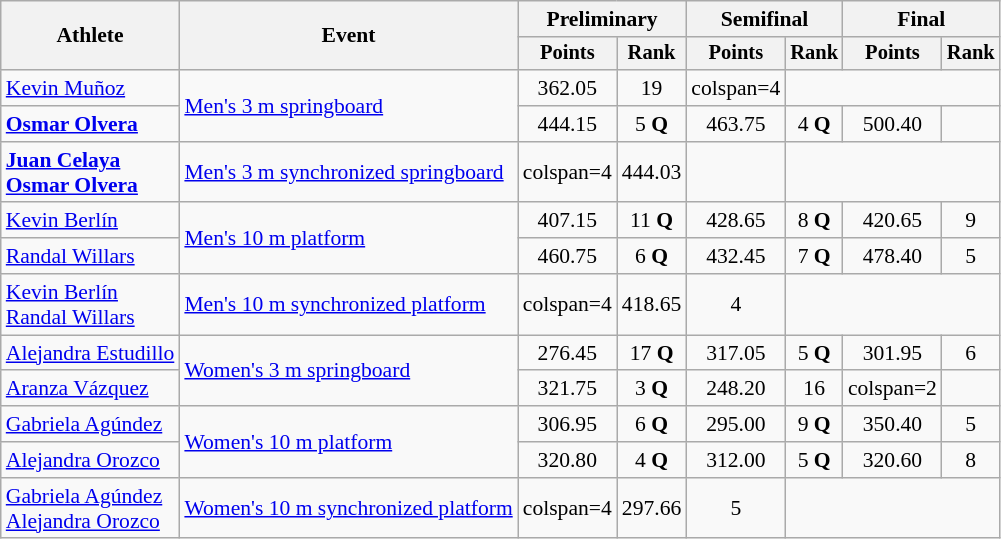<table class=wikitable style="font-size:90%">
<tr>
<th rowspan="2">Athlete</th>
<th rowspan="2">Event</th>
<th colspan="2">Preliminary</th>
<th colspan="2">Semifinal</th>
<th colspan="2">Final</th>
</tr>
<tr style="font-size:95%">
<th>Points</th>
<th>Rank</th>
<th>Points</th>
<th>Rank</th>
<th>Points</th>
<th>Rank</th>
</tr>
<tr align=center>
<td align=left><a href='#'>Kevin Muñoz</a></td>
<td align=left rowspan=2><a href='#'>Men's 3 m springboard</a></td>
<td>362.05</td>
<td>19</td>
<td>colspan=4</td>
</tr>
<tr align=center>
<td align=left><strong><a href='#'>Osmar Olvera</a></strong></td>
<td>444.15</td>
<td>5 <strong>Q</strong></td>
<td>463.75</td>
<td>4 <strong>Q</strong></td>
<td>500.40</td>
<td></td>
</tr>
<tr align=center>
<td align=left><strong><a href='#'>Juan Celaya</a></strong><br><strong><a href='#'>Osmar Olvera</a></strong></td>
<td align=left><a href='#'>Men's 3 m synchronized springboard</a></td>
<td>colspan=4 </td>
<td>444.03</td>
<td></td>
</tr>
<tr align=center>
<td align=left><a href='#'>Kevin Berlín</a></td>
<td align=left rowspan=2><a href='#'>Men's 10 m platform</a></td>
<td>407.15</td>
<td>11 <strong>Q</strong></td>
<td>428.65</td>
<td>8 <strong>Q</strong></td>
<td>420.65</td>
<td>9</td>
</tr>
<tr align=center>
<td align=left><a href='#'>Randal Willars</a></td>
<td>460.75</td>
<td>6 <strong>Q</strong></td>
<td>432.45</td>
<td>7 <strong>Q</strong></td>
<td>478.40</td>
<td>5</td>
</tr>
<tr align=center>
<td align=left><a href='#'>Kevin Berlín</a><br><a href='#'>Randal Willars</a></td>
<td align=left><a href='#'>Men's 10 m synchronized platform</a></td>
<td>colspan=4 </td>
<td>418.65</td>
<td>4</td>
</tr>
<tr align=center>
<td align=left><a href='#'>Alejandra Estudillo</a></td>
<td align=left rowspan=2><a href='#'>Women's 3 m springboard</a></td>
<td>276.45</td>
<td>17 <strong>Q</strong></td>
<td>317.05</td>
<td>5 <strong>Q</strong></td>
<td>301.95</td>
<td>6</td>
</tr>
<tr align=center>
<td align=left><a href='#'>Aranza Vázquez</a></td>
<td>321.75</td>
<td>3 <strong>Q</strong></td>
<td>248.20</td>
<td>16</td>
<td>colspan=2</td>
</tr>
<tr align=center>
<td align=left><a href='#'>Gabriela Agúndez</a></td>
<td align=left rowspan=2><a href='#'>Women's 10 m platform</a></td>
<td>306.95</td>
<td>6 <strong>Q</strong></td>
<td>295.00</td>
<td>9 <strong>Q</strong></td>
<td>350.40</td>
<td>5</td>
</tr>
<tr align=center>
<td align=left><a href='#'>Alejandra Orozco</a></td>
<td>320.80</td>
<td>4 <strong>Q</strong></td>
<td>312.00</td>
<td>5 <strong>Q</strong></td>
<td>320.60</td>
<td>8</td>
</tr>
<tr align=center>
<td align=left><a href='#'>Gabriela Agúndez</a><br><a href='#'>Alejandra Orozco</a></td>
<td align=left><a href='#'>Women's 10 m synchronized platform</a></td>
<td>colspan=4 </td>
<td>297.66</td>
<td>5</td>
</tr>
</table>
